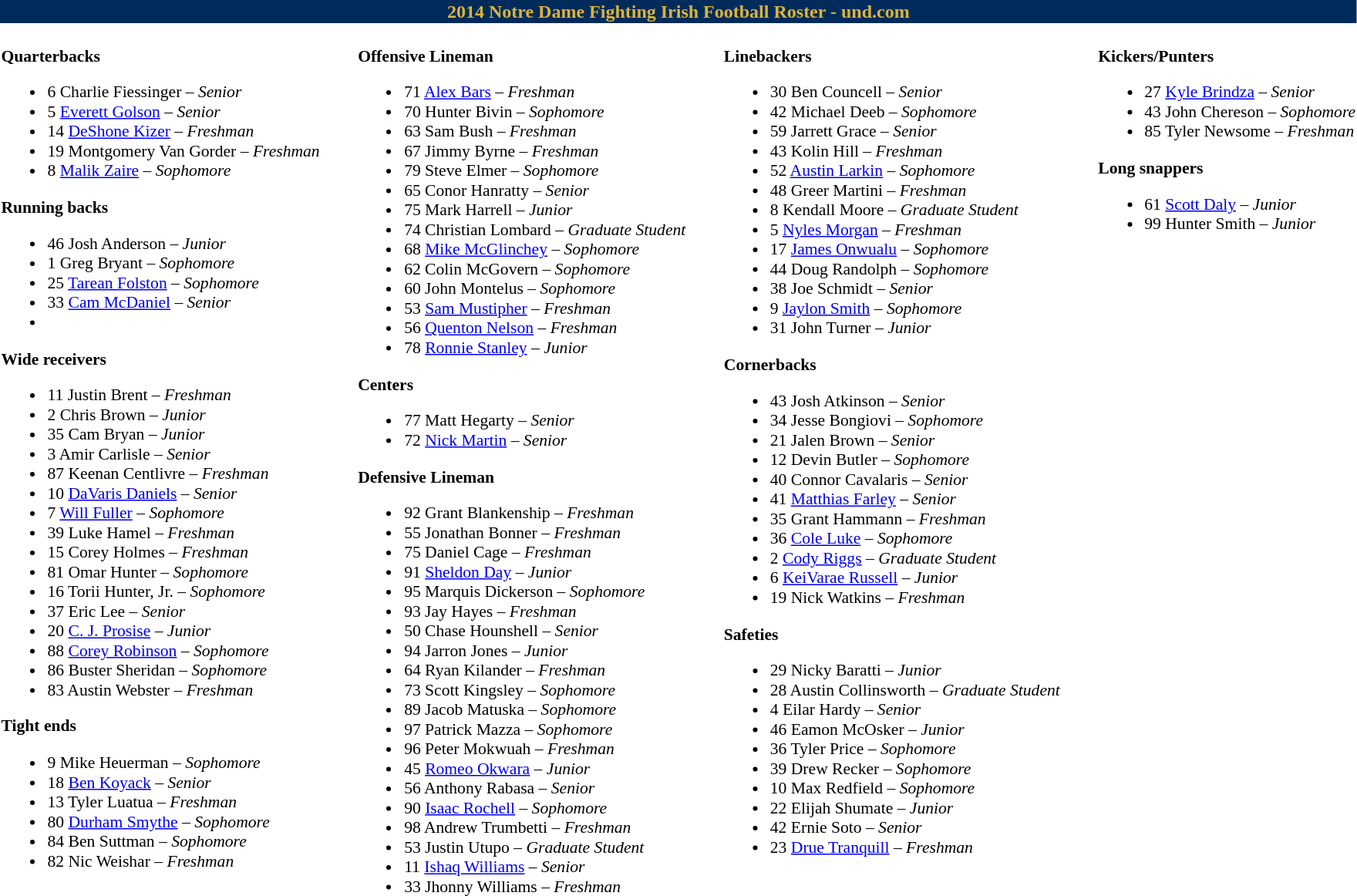<table class="toccolours" style="text-align: left;">
<tr>
<th colspan="9" style="text-align:center; background:#002b5b; color:#dcb439;">2014 Notre Dame Fighting Irish Football Roster - und.com</th>
</tr>
<tr>
<td style="font-size:90%; vertical-align:top;"><br><strong>Quarterbacks</strong><ul><li>6 Charlie Fiessinger – <em>Senior</em></li><li>5 <a href='#'>Everett Golson</a> – <em>Senior</em></li><li>14 <a href='#'>DeShone Kizer</a> – <em>Freshman</em></li><li>19 Montgomery Van Gorder – <em>Freshman</em></li><li>8 <a href='#'>Malik Zaire</a> – <em>Sophomore</em></li></ul><strong>Running backs</strong><ul><li>46 Josh Anderson – <em>Junior</em></li><li>1 Greg Bryant – <em>Sophomore</em></li><li>25 <a href='#'>Tarean Folston</a> – <em>Sophomore</em></li><li>33 <a href='#'>Cam McDaniel</a> – <em>Senior</em></li><li></li></ul><strong>Wide receivers</strong><ul><li>11 Justin Brent – <em>Freshman</em></li><li>2 Chris Brown – <em>Junior</em></li><li>35 Cam Bryan – <em>Junior</em></li><li>3 Amir Carlisle – <em>Senior</em></li><li>87 Keenan Centlivre – <em>Freshman</em></li><li>10 <a href='#'>DaVaris Daniels</a> – <em>Senior</em></li><li>7 <a href='#'>Will Fuller</a> – <em>Sophomore</em></li><li>39 Luke Hamel – <em>Freshman</em></li><li>15 Corey Holmes – <em>Freshman</em></li><li>81 Omar Hunter – <em>Sophomore</em></li><li>16 Torii Hunter, Jr. – <em>Sophomore</em></li><li>37 Eric Lee – <em>Senior</em></li><li>20 <a href='#'>C. J. Prosise</a> – <em>Junior</em></li><li>88 <a href='#'>Corey Robinson</a> – <em>Sophomore</em></li><li>86 Buster Sheridan – <em>Sophomore</em></li><li>83 Austin Webster – <em>Freshman</em></li></ul><strong>Tight ends</strong><ul><li>9 Mike Heuerman – <em>Sophomore</em></li><li>18 <a href='#'>Ben Koyack</a> – <em>Senior</em></li><li>13 Tyler Luatua – <em>Freshman</em></li><li>80 <a href='#'>Durham Smythe</a> – <em>Sophomore</em></li><li>84 Ben Suttman – <em>Sophomore</em></li><li>82 Nic Weishar – <em>Freshman</em></li></ul></td>
<td width="25"> </td>
<td style="font-size:90%; vertical-align:top;"><br><strong>Offensive Lineman</strong><ul><li>71 <a href='#'>Alex Bars</a> – <em>Freshman</em></li><li>70 Hunter Bivin – <em>Sophomore</em></li><li>63 Sam Bush – <em>Freshman</em></li><li>67 Jimmy Byrne – <em>Freshman</em></li><li>79 Steve Elmer – <em>Sophomore</em></li><li>65 Conor Hanratty – <em>Senior</em></li><li>75 Mark Harrell – <em>Junior</em></li><li>74 Christian Lombard – <em>Graduate Student</em></li><li>68 <a href='#'>Mike McGlinchey</a> – <em>Sophomore</em></li><li>62 Colin McGovern – <em>Sophomore</em></li><li>60 John Montelus – <em>Sophomore</em></li><li>53 <a href='#'>Sam Mustipher</a> – <em>Freshman</em></li><li>56 <a href='#'>Quenton Nelson</a> – <em>Freshman</em></li><li>78 <a href='#'>Ronnie Stanley</a> – <em>Junior</em></li></ul><strong>Centers</strong><ul><li>77 Matt Hegarty – <em>Senior</em></li><li>72 <a href='#'>Nick Martin</a> – <em>Senior</em></li></ul><strong>Defensive Lineman</strong><ul><li>92 Grant Blankenship – <em>Freshman</em></li><li>55 Jonathan Bonner – <em>Freshman</em></li><li>75 Daniel Cage – <em>Freshman</em></li><li>91 <a href='#'>Sheldon Day</a> – <em>Junior</em></li><li>95 Marquis Dickerson – <em>Sophomore</em></li><li>93 Jay Hayes – <em>Freshman</em></li><li>50 Chase Hounshell – <em>Senior</em></li><li>94 Jarron Jones – <em>Junior</em></li><li>64 Ryan Kilander – <em>Freshman</em></li><li>73 Scott Kingsley – <em>Sophomore</em></li><li>89 Jacob Matuska – <em>Sophomore</em></li><li>97 Patrick Mazza – <em>Sophomore</em></li><li>96 Peter Mokwuah – <em>Freshman</em></li><li>45 <a href='#'>Romeo Okwara</a> – <em>Junior</em></li><li>56 Anthony Rabasa – <em>Senior</em></li><li>90 <a href='#'>Isaac Rochell</a> – <em>Sophomore</em></li><li>98 Andrew Trumbetti – <em>Freshman</em></li><li>53 Justin Utupo – <em>Graduate Student</em></li><li>11 <a href='#'>Ishaq Williams</a> – <em>Senior</em></li><li>33 Jhonny Williams – <em>Freshman</em></li></ul></td>
<td width="25"> </td>
<td style="font-size:90%; vertical-align:top;"><br><strong>Linebackers</strong><ul><li>30 Ben Councell – <em>Senior</em></li><li>42 Michael Deeb – <em>Sophomore</em></li><li>59 Jarrett Grace – <em>Senior</em></li><li>43 Kolin Hill – <em>Freshman</em></li><li>52 <a href='#'>Austin Larkin</a> – <em>Sophomore</em></li><li>48 Greer Martini – <em>Freshman</em></li><li>8 Kendall Moore – <em>Graduate Student</em></li><li>5 <a href='#'>Nyles Morgan</a> – <em>Freshman</em></li><li>17 <a href='#'>James Onwualu</a> – <em>Sophomore</em></li><li>44 Doug Randolph – <em>Sophomore</em></li><li>38 Joe Schmidt – <em>Senior</em></li><li>9 <a href='#'>Jaylon Smith</a> – <em>Sophomore</em></li><li>31 John Turner – <em>Junior</em></li></ul><strong>Cornerbacks</strong><ul><li>43 Josh Atkinson – <em>Senior</em></li><li>34 Jesse Bongiovi – <em>Sophomore</em></li><li>21 Jalen Brown – <em>Senior</em></li><li>12 Devin Butler – <em>Sophomore</em></li><li>40 Connor Cavalaris – <em>Senior</em></li><li>41 <a href='#'>Matthias Farley</a> – <em>Senior</em></li><li>35 Grant Hammann – <em>Freshman</em></li><li>36 <a href='#'>Cole Luke</a> – <em>Sophomore</em></li><li>2 <a href='#'>Cody Riggs</a> – <em>Graduate Student</em></li><li>6  <a href='#'>KeiVarae Russell</a> – <em>Junior</em></li><li>19  Nick Watkins – <em>Freshman</em></li></ul><strong>Safeties</strong><ul><li>29  Nicky Baratti – <em>Junior</em></li><li>28 Austin Collinsworth – <em>Graduate Student</em></li><li>4 Eilar Hardy – <em>Senior</em></li><li>46 Eamon McOsker – <em>Junior</em></li><li>36 Tyler Price – <em>Sophomore</em></li><li>39 Drew Recker – <em>Sophomore</em></li><li>10 Max Redfield – <em>Sophomore</em></li><li>22 Elijah Shumate – <em>Junior</em></li><li>42 Ernie Soto – <em>Senior</em></li><li>23 <a href='#'>Drue Tranquill</a> – <em>Freshman</em></li></ul></td>
<td width="25"> </td>
<td style="font-size:90%; vertical-align:top;"><br><strong>Kickers/Punters</strong><ul><li>27 <a href='#'>Kyle Brindza</a> – <em>Senior</em></li><li>43 John Chereson – <em>Sophomore</em></li><li>85 Tyler Newsome – <em>Freshman</em></li></ul><strong>Long snappers</strong><ul><li>61 <a href='#'>Scott Daly</a> – <em>Junior</em></li><li>99 Hunter Smith – <em>Junior</em></li></ul></td>
</tr>
</table>
